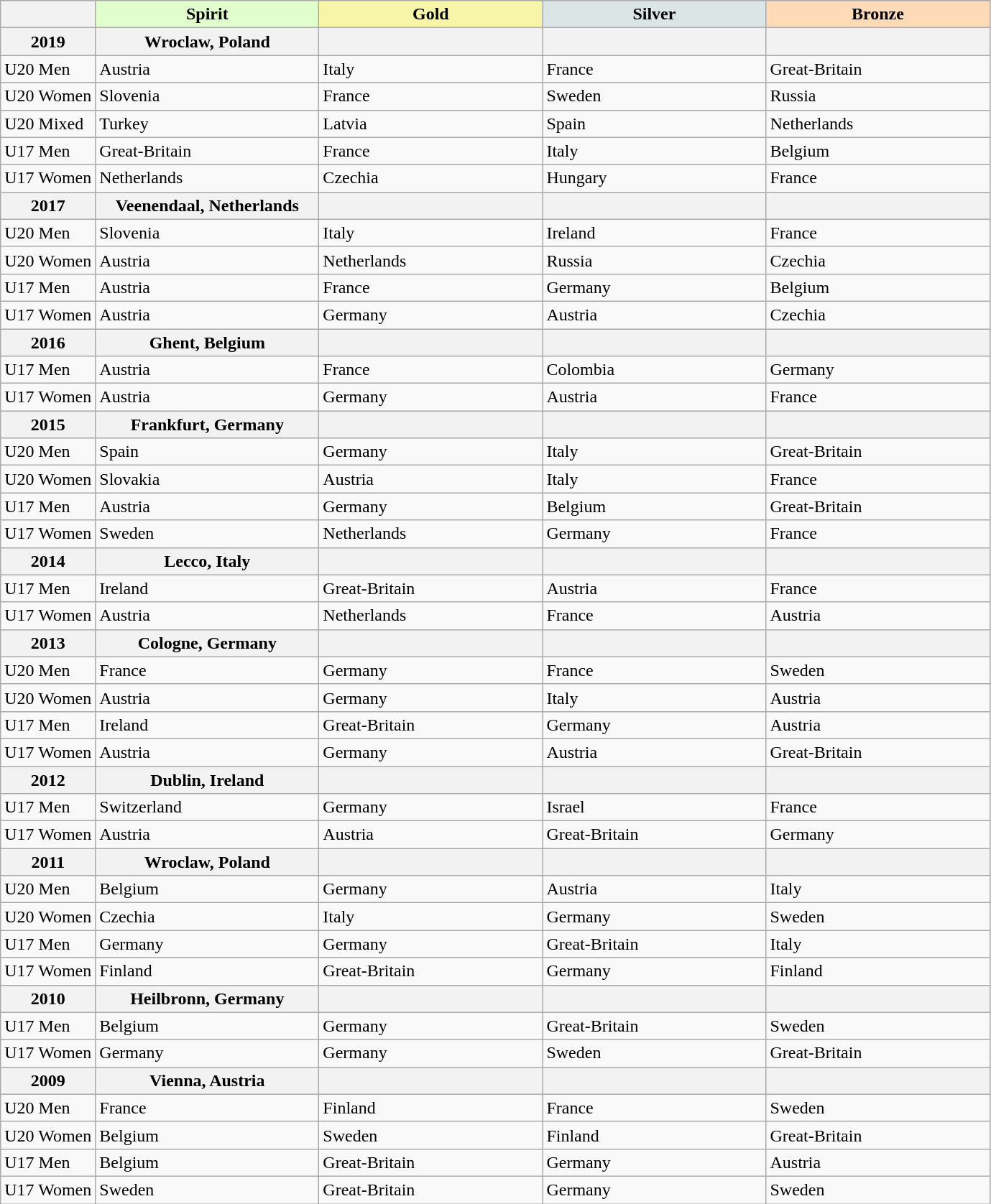<table class="wikitable sortable">
<tr bgcolor="#efefef" align="left">
<th></th>
<th width=200 style="background-color: #E0FFCC;"> Spirit</th>
<th width=200 style="background-color: #F7F6A8;"> Gold</th>
<th width=200 style="background-color: #DCE5E5;"> Silver</th>
<th width=200 style="background-color: #FFDAB9;"> Bronze</th>
</tr>
<tr>
<th>2019</th>
<th>Wroclaw, Poland</th>
<th></th>
<th></th>
<th></th>
</tr>
<tr>
<td>U20 Men</td>
<td>Austria </td>
<td>Italy </td>
<td>France </td>
<td>Great-Britain </td>
</tr>
<tr>
<td>U20 Women</td>
<td>Slovenia </td>
<td>France </td>
<td>Sweden </td>
<td>Russia </td>
</tr>
<tr>
<td>U20 Mixed</td>
<td>Turkey </td>
<td>Latvia </td>
<td>Spain </td>
<td>Netherlands </td>
</tr>
<tr>
<td>U17 Men</td>
<td>Great-Britain </td>
<td>France </td>
<td>Italy </td>
<td>Belgium </td>
</tr>
<tr>
<td>U17 Women</td>
<td>Netherlands </td>
<td>Czechia </td>
<td>Hungary </td>
<td>France </td>
</tr>
<tr>
<th>2017</th>
<th>Veenendaal, Netherlands</th>
<th></th>
<th></th>
<th></th>
</tr>
<tr>
<td>U20 Men</td>
<td>Slovenia </td>
<td>Italy </td>
<td>Ireland </td>
<td>France </td>
</tr>
<tr>
<td>U20 Women</td>
<td>Austria </td>
<td>Netherlands </td>
<td>Russia </td>
<td>Czechia </td>
</tr>
<tr>
<td>U17 Men</td>
<td>Austria </td>
<td>France </td>
<td>Germany </td>
<td>Belgium </td>
</tr>
<tr>
<td>U17 Women</td>
<td>Austria </td>
<td>Germany </td>
<td>Austria </td>
<td>Czechia </td>
</tr>
<tr>
<th>2016</th>
<th>Ghent, Belgium</th>
<th></th>
<th></th>
<th></th>
</tr>
<tr>
<td>U17 Men</td>
<td>Austria </td>
<td>France </td>
<td>Colombia </td>
<td>Germany </td>
</tr>
<tr>
<td>U17 Women</td>
<td>Austria </td>
<td>Germany </td>
<td>Austria </td>
<td>France </td>
</tr>
<tr>
<th>2015</th>
<th>Frankfurt, Germany</th>
<th></th>
<th></th>
<th></th>
</tr>
<tr>
<td>U20 Men</td>
<td>Spain </td>
<td>Germany </td>
<td>Italy </td>
<td>Great-Britain </td>
</tr>
<tr>
<td>U20 Women</td>
<td>Slovakia </td>
<td>Austria </td>
<td>Italy </td>
<td>France </td>
</tr>
<tr>
<td>U17 Men</td>
<td>Austria </td>
<td>Germany </td>
<td>Belgium </td>
<td>Great-Britain </td>
</tr>
<tr>
<td>U17 Women</td>
<td>Sweden </td>
<td>Netherlands </td>
<td>Germany </td>
<td>France </td>
</tr>
<tr>
<th>2014</th>
<th>Lecco, Italy</th>
<th></th>
<th></th>
<th></th>
</tr>
<tr>
<td>U17 Men</td>
<td>Ireland </td>
<td>Great-Britain </td>
<td>Austria </td>
<td>France </td>
</tr>
<tr>
<td>U17 Women</td>
<td>Austria </td>
<td>Netherlands </td>
<td>France </td>
<td>Austria </td>
</tr>
<tr>
<th>2013</th>
<th>Cologne, Germany</th>
<th></th>
<th></th>
<th></th>
</tr>
<tr>
<td>U20 Men</td>
<td>France </td>
<td>Germany </td>
<td>France </td>
<td>Sweden </td>
</tr>
<tr>
<td>U20 Women</td>
<td>Austria </td>
<td>Germany </td>
<td>Italy </td>
<td>Austria </td>
</tr>
<tr>
<td>U17 Men</td>
<td>Ireland </td>
<td>Great-Britain </td>
<td>Germany </td>
<td>Austria </td>
</tr>
<tr>
<td>U17 Women</td>
<td>Austria </td>
<td>Germany </td>
<td>Austria </td>
<td>Great-Britain </td>
</tr>
<tr>
<th>2012</th>
<th>Dublin, Ireland</th>
<th></th>
<th></th>
<th></th>
</tr>
<tr>
<td>U17 Men</td>
<td>Switzerland </td>
<td>Germany </td>
<td>Israel </td>
<td>France </td>
</tr>
<tr>
<td>U17 Women</td>
<td>Austria </td>
<td>Austria </td>
<td>Great-Britain </td>
<td>Germany </td>
</tr>
<tr>
<th>2011</th>
<th>Wroclaw, Poland</th>
<th></th>
<th></th>
<th></th>
</tr>
<tr>
<td>U20 Men</td>
<td>Belgium </td>
<td>Germany </td>
<td>Austria </td>
<td>Italy </td>
</tr>
<tr>
<td>U20 Women</td>
<td>Czechia </td>
<td>Italy </td>
<td>Germany </td>
<td>Sweden </td>
</tr>
<tr>
<td>U17 Men</td>
<td>Germany </td>
<td>Germany </td>
<td>Great-Britain </td>
<td>Italy </td>
</tr>
<tr>
<td>U17 Women</td>
<td>Finland </td>
<td>Great-Britain </td>
<td>Germany </td>
<td>Finland </td>
</tr>
<tr>
<th>2010</th>
<th>Heilbronn, Germany</th>
<th></th>
<th></th>
<th></th>
</tr>
<tr>
<td>U17 Men</td>
<td>Belgium </td>
<td>Germany </td>
<td>Great-Britain </td>
<td>Sweden </td>
</tr>
<tr>
<td>U17 Women</td>
<td>Germany </td>
<td>Germany </td>
<td>Sweden </td>
<td>Great-Britain </td>
</tr>
<tr>
<th>2009</th>
<th>Vienna, Austria</th>
<th></th>
<th></th>
<th></th>
</tr>
<tr>
<td>U20 Men</td>
<td>France </td>
<td>Finland </td>
<td>France </td>
<td>Sweden </td>
</tr>
<tr>
<td>U20 Women</td>
<td>Belgium </td>
<td>Sweden </td>
<td>Finland </td>
<td>Great-Britain</td>
</tr>
<tr>
<td>U17 Men</td>
<td>Belgium </td>
<td>Great-Britain </td>
<td>Germany </td>
<td>Austria </td>
</tr>
<tr>
<td>U17 Women</td>
<td>Sweden </td>
<td>Great-Britain </td>
<td>Germany </td>
<td>Sweden </td>
</tr>
</table>
